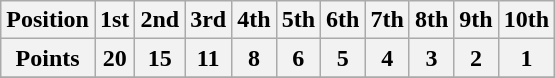<table class="wikitable">
<tr>
<th>Position</th>
<th>1st</th>
<th>2nd</th>
<th>3rd</th>
<th>4th</th>
<th>5th</th>
<th>6th</th>
<th>7th</th>
<th>8th</th>
<th>9th</th>
<th>10th</th>
</tr>
<tr>
<th>Points</th>
<th>20</th>
<th>15</th>
<th>11</th>
<th>8</th>
<th>6</th>
<th>5</th>
<th>4</th>
<th>3</th>
<th>2</th>
<th>1</th>
</tr>
<tr>
</tr>
</table>
